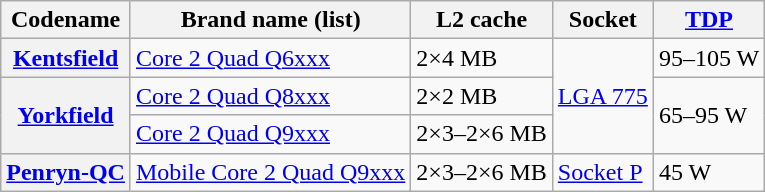<table class="wikitable">
<tr>
<th>Codename</th>
<th>Brand name (list)</th>
<th>L2 cache</th>
<th>Socket</th>
<th><a href='#'>TDP</a></th>
</tr>
<tr>
<th><a href='#'>Kentsfield</a></th>
<td><a href='#'>Core 2 Quad Q6xxx</a></td>
<td>2×4 MB</td>
<td rowspan="3"><a href='#'>LGA 775</a></td>
<td>95–105 W</td>
</tr>
<tr>
<th rowspan="2"><a href='#'>Yorkfield</a></th>
<td><a href='#'>Core 2 Quad Q8xxx</a></td>
<td>2×2 MB</td>
<td rowspan="2">65–95 W</td>
</tr>
<tr>
<td><a href='#'>Core 2 Quad Q9xxx</a></td>
<td>2×3–2×6 MB</td>
</tr>
<tr>
<th><a href='#'>Penryn-QC</a></th>
<td><a href='#'>Mobile Core 2 Quad Q9xxx</a></td>
<td>2×3–2×6 MB</td>
<td><a href='#'>Socket P</a></td>
<td>45 W</td>
</tr>
</table>
